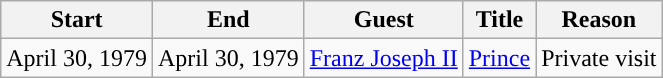<table class="wikitable sortable">
<tr>
<th>Start</th>
<th>End</th>
<th>Guest</th>
<th>Title</th>
<th>Reason</th>
</tr>
<tr>
<td>April 30, 1979</td>
<td>April 30, 1979</td>
<td><a href='#'>Franz Joseph II</a></td>
<td><a href='#'>Prince</a></td>
<td>Private visit</td>
</tr>
</table>
